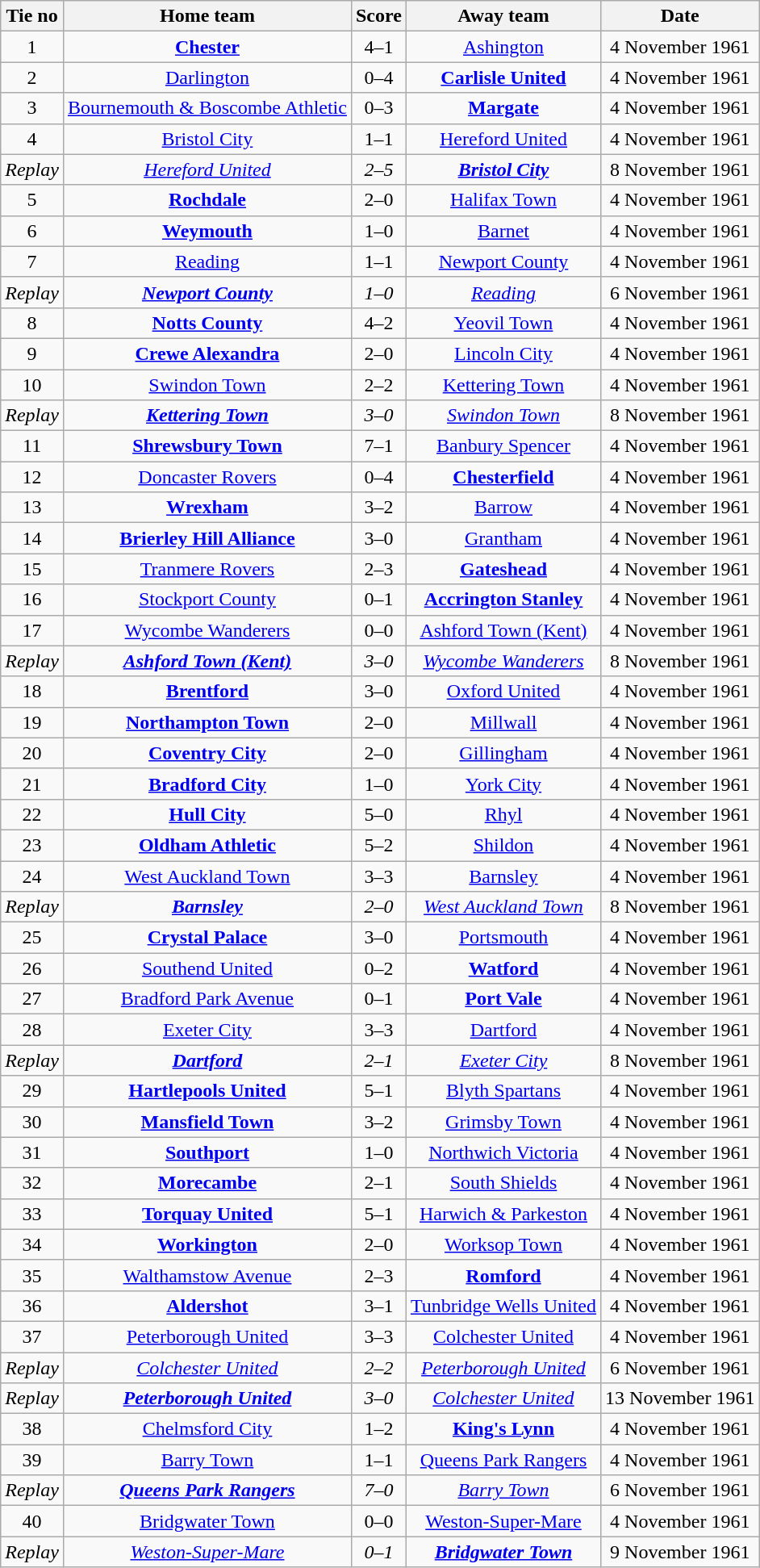<table class="wikitable" style="text-align: center">
<tr>
<th>Tie no</th>
<th>Home team</th>
<th>Score</th>
<th>Away team</th>
<th>Date</th>
</tr>
<tr>
<td>1</td>
<td><strong><a href='#'>Chester</a></strong></td>
<td>4–1</td>
<td><a href='#'>Ashington</a></td>
<td>4 November 1961</td>
</tr>
<tr>
<td>2</td>
<td><a href='#'>Darlington</a></td>
<td>0–4</td>
<td><strong><a href='#'>Carlisle United</a></strong></td>
<td>4 November 1961</td>
</tr>
<tr>
<td>3</td>
<td><a href='#'>Bournemouth & Boscombe Athletic</a></td>
<td>0–3</td>
<td><strong><a href='#'>Margate</a></strong></td>
<td>4 November 1961</td>
</tr>
<tr>
<td>4</td>
<td><a href='#'>Bristol City</a></td>
<td>1–1</td>
<td><a href='#'>Hereford United</a></td>
<td>4 November 1961</td>
</tr>
<tr>
<td><em>Replay</em></td>
<td><em><a href='#'>Hereford United</a></em></td>
<td><em>2–5</em></td>
<td><strong><em><a href='#'>Bristol City</a></em></strong></td>
<td>8 November 1961</td>
</tr>
<tr>
<td>5</td>
<td><strong><a href='#'>Rochdale</a></strong></td>
<td>2–0</td>
<td><a href='#'>Halifax Town</a></td>
<td>4 November 1961</td>
</tr>
<tr>
<td>6</td>
<td><strong><a href='#'>Weymouth</a></strong></td>
<td>1–0</td>
<td><a href='#'>Barnet</a></td>
<td>4 November 1961</td>
</tr>
<tr>
<td>7</td>
<td><a href='#'>Reading</a></td>
<td>1–1</td>
<td><a href='#'>Newport County</a></td>
<td>4 November 1961</td>
</tr>
<tr>
<td><em>Replay</em></td>
<td><strong><em><a href='#'>Newport County</a></em></strong></td>
<td><em>1–0</em></td>
<td><em><a href='#'>Reading</a></em></td>
<td>6 November 1961</td>
</tr>
<tr>
<td>8</td>
<td><strong><a href='#'>Notts County</a></strong></td>
<td>4–2</td>
<td><a href='#'>Yeovil Town</a></td>
<td>4 November 1961</td>
</tr>
<tr>
<td>9</td>
<td><strong><a href='#'>Crewe Alexandra</a></strong></td>
<td>2–0</td>
<td><a href='#'>Lincoln City</a></td>
<td>4 November 1961</td>
</tr>
<tr>
<td>10</td>
<td><a href='#'>Swindon Town</a></td>
<td>2–2</td>
<td><a href='#'>Kettering Town</a></td>
<td>4 November 1961</td>
</tr>
<tr>
<td><em>Replay</em></td>
<td><strong><em><a href='#'>Kettering Town</a></em></strong></td>
<td><em>3–0</em></td>
<td><em><a href='#'>Swindon Town</a></em></td>
<td>8 November 1961</td>
</tr>
<tr>
<td>11</td>
<td><strong><a href='#'>Shrewsbury Town</a></strong></td>
<td>7–1</td>
<td><a href='#'>Banbury Spencer</a></td>
<td>4 November 1961</td>
</tr>
<tr>
<td>12</td>
<td><a href='#'>Doncaster Rovers</a></td>
<td>0–4</td>
<td><strong><a href='#'>Chesterfield</a></strong></td>
<td>4 November 1961</td>
</tr>
<tr>
<td>13</td>
<td><strong><a href='#'>Wrexham</a></strong></td>
<td>3–2</td>
<td><a href='#'>Barrow</a></td>
<td>4 November 1961</td>
</tr>
<tr>
<td>14</td>
<td><strong><a href='#'>Brierley Hill Alliance</a></strong></td>
<td>3–0</td>
<td><a href='#'>Grantham</a></td>
<td>4 November 1961</td>
</tr>
<tr>
<td>15</td>
<td><a href='#'>Tranmere Rovers</a></td>
<td>2–3</td>
<td><strong><a href='#'>Gateshead</a></strong></td>
<td>4 November 1961</td>
</tr>
<tr>
<td>16</td>
<td><a href='#'>Stockport County</a></td>
<td>0–1</td>
<td><strong><a href='#'>Accrington Stanley</a></strong></td>
<td>4 November 1961</td>
</tr>
<tr>
<td>17</td>
<td><a href='#'>Wycombe Wanderers</a></td>
<td>0–0</td>
<td><a href='#'>Ashford Town (Kent)</a></td>
<td>4 November 1961</td>
</tr>
<tr>
<td><em>Replay</em></td>
<td><strong><em><a href='#'>Ashford Town (Kent)</a></em></strong></td>
<td><em>3–0</em></td>
<td><em><a href='#'>Wycombe Wanderers</a></em></td>
<td>8 November 1961</td>
</tr>
<tr>
<td>18</td>
<td><strong><a href='#'>Brentford</a></strong></td>
<td>3–0</td>
<td><a href='#'>Oxford United</a></td>
<td>4 November 1961</td>
</tr>
<tr>
<td>19</td>
<td><strong><a href='#'>Northampton Town</a></strong></td>
<td>2–0</td>
<td><a href='#'>Millwall</a></td>
<td>4 November 1961</td>
</tr>
<tr>
<td>20</td>
<td><strong><a href='#'>Coventry City</a></strong></td>
<td>2–0</td>
<td><a href='#'>Gillingham</a></td>
<td>4 November 1961</td>
</tr>
<tr>
<td>21</td>
<td><strong><a href='#'>Bradford City</a></strong></td>
<td>1–0</td>
<td><a href='#'>York City</a></td>
<td>4 November 1961</td>
</tr>
<tr>
<td>22</td>
<td><strong><a href='#'>Hull City</a></strong></td>
<td>5–0</td>
<td><a href='#'>Rhyl</a></td>
<td>4 November 1961</td>
</tr>
<tr>
<td>23</td>
<td><strong><a href='#'>Oldham Athletic</a></strong></td>
<td>5–2</td>
<td><a href='#'>Shildon</a></td>
<td>4 November 1961</td>
</tr>
<tr>
<td>24</td>
<td><a href='#'>West Auckland Town</a></td>
<td>3–3</td>
<td><a href='#'>Barnsley</a></td>
<td>4 November 1961</td>
</tr>
<tr>
<td><em>Replay</em></td>
<td><strong><em><a href='#'>Barnsley</a></em></strong></td>
<td><em>2–0</em></td>
<td><em><a href='#'>West Auckland Town</a></em></td>
<td>8 November 1961</td>
</tr>
<tr>
<td>25</td>
<td><strong><a href='#'>Crystal Palace</a></strong></td>
<td>3–0</td>
<td><a href='#'>Portsmouth</a></td>
<td>4 November 1961</td>
</tr>
<tr>
<td>26</td>
<td><a href='#'>Southend United</a></td>
<td>0–2</td>
<td><strong><a href='#'>Watford</a></strong></td>
<td>4 November 1961</td>
</tr>
<tr>
<td>27</td>
<td><a href='#'>Bradford Park Avenue</a></td>
<td>0–1</td>
<td><strong><a href='#'>Port Vale</a></strong></td>
<td>4 November 1961</td>
</tr>
<tr>
<td>28</td>
<td><a href='#'>Exeter City</a></td>
<td>3–3</td>
<td><a href='#'>Dartford</a></td>
<td>4 November 1961</td>
</tr>
<tr>
<td><em>Replay</em></td>
<td><strong><em><a href='#'>Dartford</a></em></strong></td>
<td><em>2–1</em></td>
<td><em><a href='#'>Exeter City</a></em></td>
<td>8 November 1961</td>
</tr>
<tr>
<td>29</td>
<td><strong><a href='#'>Hartlepools United</a></strong></td>
<td>5–1</td>
<td><a href='#'>Blyth Spartans</a></td>
<td>4 November 1961</td>
</tr>
<tr>
<td>30</td>
<td><strong><a href='#'>Mansfield Town</a></strong></td>
<td>3–2</td>
<td><a href='#'>Grimsby Town</a></td>
<td>4 November 1961</td>
</tr>
<tr>
<td>31</td>
<td><strong><a href='#'>Southport</a></strong></td>
<td>1–0</td>
<td><a href='#'>Northwich Victoria</a></td>
<td>4 November 1961</td>
</tr>
<tr>
<td>32</td>
<td><strong><a href='#'>Morecambe</a></strong></td>
<td>2–1</td>
<td><a href='#'>South Shields</a></td>
<td>4 November 1961</td>
</tr>
<tr>
<td>33</td>
<td><strong><a href='#'>Torquay United</a></strong></td>
<td>5–1</td>
<td><a href='#'>Harwich & Parkeston</a></td>
<td>4 November 1961</td>
</tr>
<tr>
<td>34</td>
<td><strong><a href='#'>Workington</a></strong></td>
<td>2–0</td>
<td><a href='#'>Worksop Town</a></td>
<td>4 November 1961</td>
</tr>
<tr>
<td>35</td>
<td><a href='#'>Walthamstow Avenue</a></td>
<td>2–3</td>
<td><strong><a href='#'>Romford</a></strong></td>
<td>4 November 1961</td>
</tr>
<tr>
<td>36</td>
<td><strong><a href='#'>Aldershot</a></strong></td>
<td>3–1</td>
<td><a href='#'>Tunbridge Wells United</a></td>
<td>4 November 1961</td>
</tr>
<tr>
<td>37</td>
<td><a href='#'>Peterborough United</a></td>
<td>3–3</td>
<td><a href='#'>Colchester United</a></td>
<td>4 November 1961</td>
</tr>
<tr>
<td><em>Replay</em></td>
<td><em><a href='#'>Colchester United</a></em></td>
<td><em>2–2</em></td>
<td><em><a href='#'>Peterborough United</a></em></td>
<td>6 November 1961</td>
</tr>
<tr>
<td><em>Replay</em></td>
<td><strong><em><a href='#'>Peterborough United</a></em></strong></td>
<td><em>3–0</em></td>
<td><em><a href='#'>Colchester United</a></em></td>
<td>13 November 1961</td>
</tr>
<tr>
<td>38</td>
<td><a href='#'>Chelmsford City</a></td>
<td>1–2</td>
<td><strong><a href='#'>King's Lynn</a></strong></td>
<td>4 November 1961</td>
</tr>
<tr>
<td>39</td>
<td><a href='#'>Barry Town</a></td>
<td>1–1</td>
<td><a href='#'>Queens Park Rangers</a></td>
<td>4 November 1961</td>
</tr>
<tr>
<td><em>Replay</em></td>
<td><strong><em><a href='#'>Queens Park Rangers</a></em></strong></td>
<td><em>7–0</em></td>
<td><em><a href='#'>Barry Town</a></em></td>
<td>6 November 1961</td>
</tr>
<tr>
<td>40</td>
<td><a href='#'>Bridgwater Town</a></td>
<td>0–0</td>
<td><a href='#'>Weston-Super-Mare</a></td>
<td>4 November 1961</td>
</tr>
<tr>
<td><em>Replay</em></td>
<td><em><a href='#'>Weston-Super-Mare</a></em></td>
<td><em>0–1</em></td>
<td><strong><em><a href='#'>Bridgwater Town</a></em></strong></td>
<td>9 November 1961</td>
</tr>
</table>
